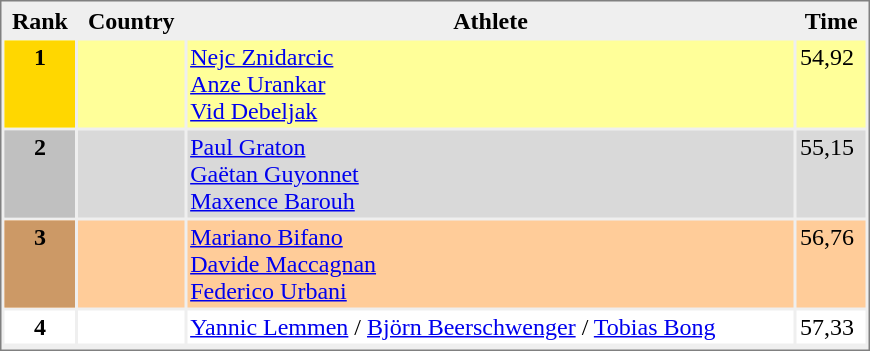<table style="border-style:solid; border-width:1px; border-color:#808080; background-color:#EFEFEF;" cellpadding="2" cellspacing="2" width="580">
<tr>
<th>Rank</th>
<th>Country</th>
<th>Athlete</th>
<th>Time</th>
</tr>
<tr align="center" bgcolor="#FFFF99" valign="top">
<th style="background:#ffd700;">1</th>
<td align="left"></td>
<td align="left"><a href='#'>Nejc Znidarcic</a><br><a href='#'>Anze Urankar</a><br><a href='#'>Vid Debeljak</a></td>
<td align="left">54,92</td>
</tr>
<tr align="center" bgcolor="#D9D9D9" valign="top">
<th style="background:#c0c0c0;">2</th>
<td align="left"></td>
<td align="left"><a href='#'>Paul Graton</a><br><a href='#'>Gaëtan Guyonnet</a><br><a href='#'>Maxence Barouh</a></td>
<td align="left">55,15</td>
</tr>
<tr align="center" bgcolor="#FFCC99" valign="top">
<th style="background:#cc9966;">3</th>
<td align="left"></td>
<td align="left"><a href='#'>Mariano Bifano</a><br><a href='#'>Davide Maccagnan</a><br><a href='#'>Federico Urbani</a></td>
<td align="left">56,76</td>
</tr>
<tr align="center" bgcolor="#FFFFFF" valign="top">
<th>4</th>
<td align="left"></td>
<td align="left"><a href='#'>Yannic Lemmen</a> / <a href='#'>Björn Beerschwenger</a> / <a href='#'>Tobias Bong</a></td>
<td align="left">57,33</td>
</tr>
<tr align="center" bgcolor="#FFFFFF" valign="top">
</tr>
</table>
